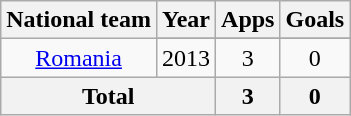<table class="wikitable" style="text-align: center;">
<tr>
<th>National team</th>
<th>Year</th>
<th>Apps</th>
<th>Goals</th>
</tr>
<tr>
<td rowspan="2"><a href='#'>Romania</a></td>
</tr>
<tr>
<td>2013</td>
<td>3</td>
<td>0</td>
</tr>
<tr>
<th colspan="2">Total</th>
<th>3</th>
<th>0</th>
</tr>
</table>
